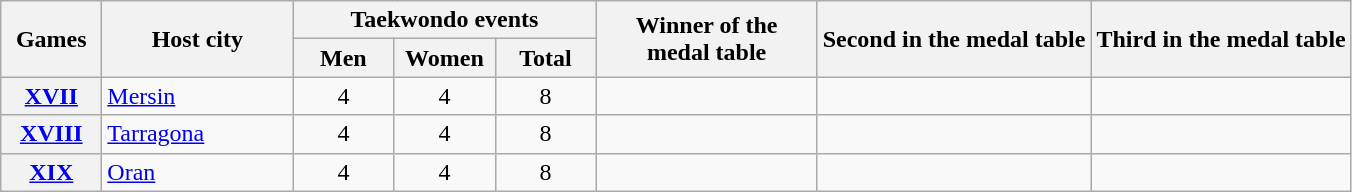<table class="wikitable unsortable">
<tr>
<th rowspan="2" width="60">Games</th>
<th rowspan="2" width="120">Host city</th>
<th colspan="3" width="180">Taekwondo events</th>
<th rowspan="2" width="140">Winner of the medal table</th>
<th rowspan="2">Second in the medal table</th>
<th rowspan="2">Third in the medal table</th>
</tr>
<tr>
<th width="60">Men</th>
<th width="60">Women</th>
<th width="60">Total</th>
</tr>
<tr>
<th><a href='#'>XVII</a></th>
<td><a href='#'>Mersin</a></td>
<td align="center">4</td>
<td align="center">4</td>
<td align="center">8</td>
<td></td>
<td></td>
<td></td>
</tr>
<tr>
<th><a href='#'>XVIII</a></th>
<td><a href='#'>Tarragona</a></td>
<td align="center">4</td>
<td align="center">4</td>
<td align="center">8</td>
<td></td>
<td></td>
<td></td>
</tr>
<tr>
<th><a href='#'>XIX</a></th>
<td><a href='#'>Oran</a></td>
<td align="center">4</td>
<td align="center">4</td>
<td align="center">8</td>
<td></td>
<td></td>
<td></td>
</tr>
</table>
